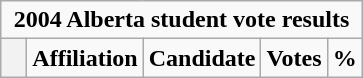<table class="wikitable">
<tr>
<td colspan="5" align="center"><strong>2004 Alberta student vote results</strong></td>
</tr>
<tr>
<th style="width: 10px;"></th>
<td><strong>Affiliation</strong></td>
<td><strong>Candidate</strong></td>
<td><strong>Votes</strong></td>
<td><strong>%</strong><br>




</td>
</tr>
</table>
